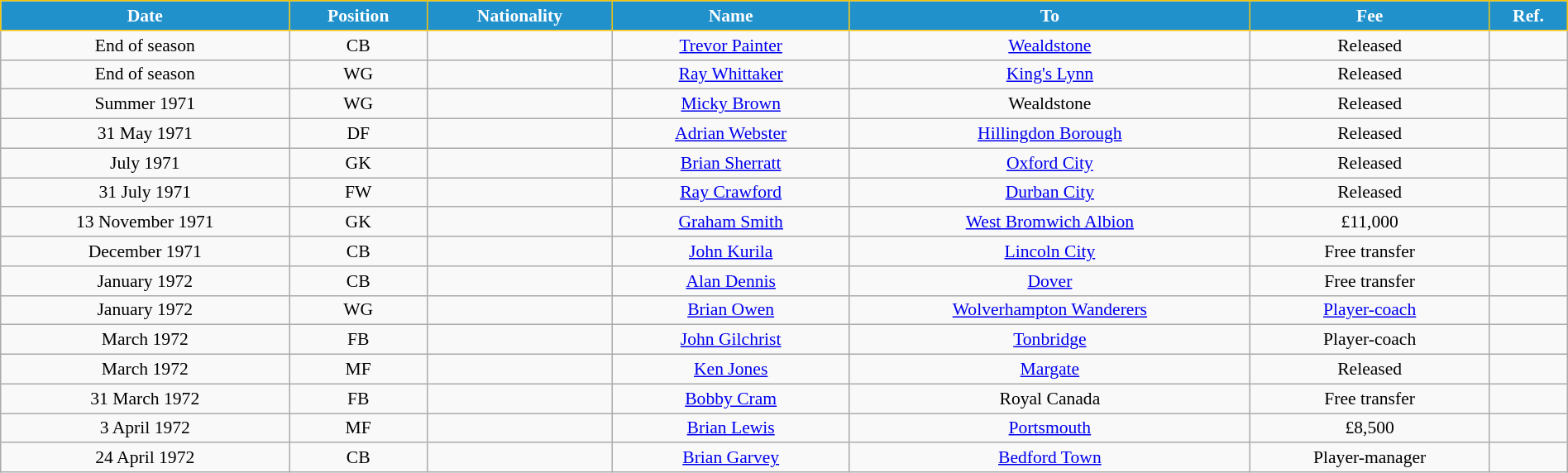<table class="wikitable" style="text-align:center; font-size:90%; width:100%;">
<tr>
<th style="background:#2191CC; color:white; border:1px solid #F7C408; text-align:center;">Date</th>
<th style="background:#2191CC; color:white; border:1px solid #F7C408; text-align:center;">Position</th>
<th style="background:#2191CC; color:white; border:1px solid #F7C408; text-align:center;">Nationality</th>
<th style="background:#2191CC; color:white; border:1px solid #F7C408; text-align:center;">Name</th>
<th style="background:#2191CC; color:white; border:1px solid #F7C408; text-align:center;">To</th>
<th style="background:#2191CC; color:white; border:1px solid #F7C408; text-align:center;">Fee</th>
<th style="background:#2191CC; color:white; border:1px solid #F7C408; text-align:center;">Ref.</th>
</tr>
<tr>
<td>End of season</td>
<td>CB</td>
<td></td>
<td><a href='#'>Trevor Painter</a></td>
<td> <a href='#'>Wealdstone</a></td>
<td>Released</td>
<td></td>
</tr>
<tr>
<td>End of season</td>
<td>WG</td>
<td></td>
<td><a href='#'>Ray Whittaker</a></td>
<td> <a href='#'>King's Lynn</a></td>
<td>Released</td>
<td></td>
</tr>
<tr>
<td>Summer 1971</td>
<td>WG</td>
<td></td>
<td><a href='#'>Micky Brown</a></td>
<td> Wealdstone</td>
<td>Released</td>
<td></td>
</tr>
<tr>
<td>31 May 1971</td>
<td>DF</td>
<td></td>
<td><a href='#'>Adrian Webster</a></td>
<td> <a href='#'>Hillingdon Borough</a></td>
<td>Released</td>
<td></td>
</tr>
<tr>
<td>July 1971</td>
<td>GK</td>
<td></td>
<td><a href='#'>Brian Sherratt</a></td>
<td> <a href='#'>Oxford City</a></td>
<td>Released</td>
<td></td>
</tr>
<tr>
<td>31 July 1971</td>
<td>FW</td>
<td></td>
<td><a href='#'>Ray Crawford</a></td>
<td> <a href='#'>Durban City</a></td>
<td>Released</td>
<td></td>
</tr>
<tr>
<td>13 November 1971</td>
<td>GK</td>
<td></td>
<td><a href='#'>Graham Smith</a></td>
<td> <a href='#'>West Bromwich Albion</a></td>
<td>£11,000</td>
<td></td>
</tr>
<tr>
<td>December 1971</td>
<td>CB</td>
<td></td>
<td><a href='#'>John Kurila</a></td>
<td> <a href='#'>Lincoln City</a></td>
<td>Free transfer</td>
<td></td>
</tr>
<tr>
<td>January 1972</td>
<td>CB</td>
<td></td>
<td><a href='#'>Alan Dennis</a></td>
<td> <a href='#'>Dover</a></td>
<td>Free transfer</td>
<td></td>
</tr>
<tr>
<td>January 1972</td>
<td>WG</td>
<td></td>
<td><a href='#'>Brian Owen</a></td>
<td> <a href='#'>Wolverhampton Wanderers</a></td>
<td><a href='#'>Player-coach</a></td>
<td></td>
</tr>
<tr>
<td>March 1972</td>
<td>FB</td>
<td></td>
<td><a href='#'>John Gilchrist</a></td>
<td> <a href='#'>Tonbridge</a></td>
<td>Player-coach</td>
<td></td>
</tr>
<tr>
<td>March 1972</td>
<td>MF</td>
<td></td>
<td><a href='#'>Ken Jones</a></td>
<td> <a href='#'>Margate</a></td>
<td>Released</td>
<td></td>
</tr>
<tr>
<td>31 March 1972</td>
<td>FB</td>
<td></td>
<td><a href='#'>Bobby Cram</a></td>
<td> Royal Canada</td>
<td>Free transfer</td>
<td></td>
</tr>
<tr>
<td>3 April 1972</td>
<td>MF</td>
<td></td>
<td><a href='#'>Brian Lewis</a></td>
<td> <a href='#'>Portsmouth</a></td>
<td>£8,500</td>
<td></td>
</tr>
<tr>
<td>24 April 1972</td>
<td>CB</td>
<td></td>
<td><a href='#'>Brian Garvey</a></td>
<td> <a href='#'>Bedford Town</a></td>
<td>Player-manager</td>
<td></td>
</tr>
</table>
